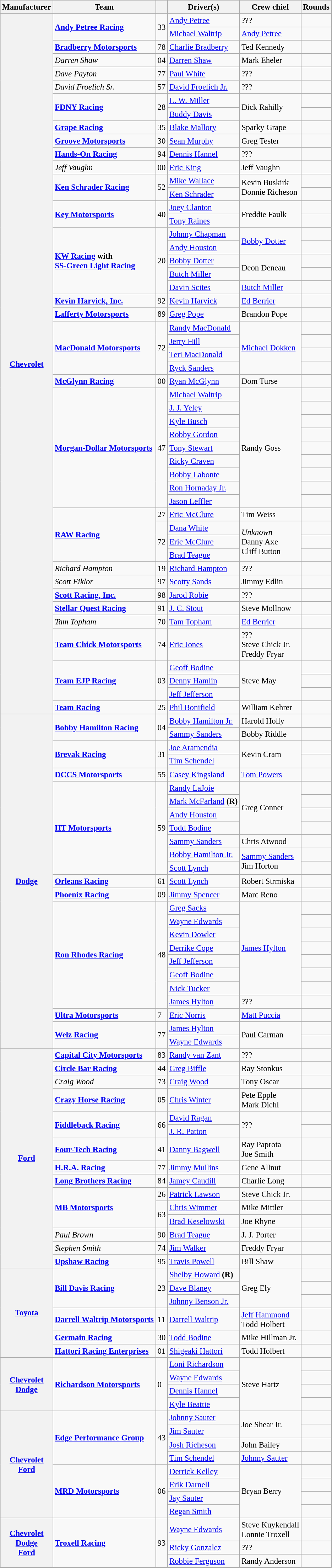<table class="wikitable" style="font-size: 95%;">
<tr>
<th>Manufacturer</th>
<th>Team</th>
<th></th>
<th>Driver(s)</th>
<th>Crew chief</th>
<th>Rounds</th>
</tr>
<tr>
<th rowspan=51><a href='#'>Chevrolet</a></th>
<td rowspan=2><strong><a href='#'>Andy Petree Racing</a></strong></td>
<td rowspan=2>33</td>
<td><a href='#'>Andy Petree</a></td>
<td>???</td>
<td></td>
</tr>
<tr>
<td><a href='#'>Michael Waltrip</a></td>
<td><a href='#'>Andy Petree</a></td>
<td></td>
</tr>
<tr>
<td><strong><a href='#'>Bradberry Motorsports</a></strong></td>
<td>78</td>
<td><a href='#'>Charlie Bradberry</a></td>
<td>Ted Kennedy</td>
<td></td>
</tr>
<tr>
<td><em>Darren Shaw</em></td>
<td>04</td>
<td><a href='#'>Darren Shaw</a></td>
<td>Mark Eheler</td>
<td></td>
</tr>
<tr>
<td><em>Dave Payton</em></td>
<td>77</td>
<td><a href='#'>Paul White</a></td>
<td>???</td>
<td></td>
</tr>
<tr>
<td><em>David Froelich Sr.</em></td>
<td>57</td>
<td><a href='#'>David Froelich Jr.</a></td>
<td>???</td>
<td></td>
</tr>
<tr>
<td rowspan=2><strong><a href='#'>FDNY Racing</a></strong></td>
<td rowspan=2>28</td>
<td><a href='#'>L. W. Miller</a></td>
<td rowspan=2>Dick Rahilly</td>
<td></td>
</tr>
<tr>
<td><a href='#'>Buddy Davis</a></td>
<td></td>
</tr>
<tr>
<td><strong><a href='#'>Grape Racing</a></strong></td>
<td>35</td>
<td><a href='#'>Blake Mallory</a></td>
<td>Sparky Grape</td>
<td></td>
</tr>
<tr>
<td><strong><a href='#'>Groove Motorsports</a></strong></td>
<td>30</td>
<td><a href='#'>Sean Murphy</a></td>
<td>Greg Tester</td>
<td></td>
</tr>
<tr>
<td><strong><a href='#'>Hands-On Racing</a></strong></td>
<td>94</td>
<td><a href='#'>Dennis Hannel</a></td>
<td>???</td>
<td></td>
</tr>
<tr>
<td><em>Jeff Vaughn</em></td>
<td>00</td>
<td><a href='#'>Eric King</a></td>
<td>Jeff Vaughn</td>
<td></td>
</tr>
<tr>
<td rowspan=2><strong><a href='#'>Ken Schrader Racing</a></strong></td>
<td rowspan=2>52</td>
<td><a href='#'>Mike Wallace</a></td>
<td rowspan=2>Kevin Buskirk <small></small> <br> Donnie Richeson <small></small></td>
<td></td>
</tr>
<tr>
<td><a href='#'>Ken Schrader</a></td>
<td></td>
</tr>
<tr>
<td rowspan=2><strong><a href='#'>Key Motorsports</a></strong></td>
<td rowspan=2>40</td>
<td><a href='#'>Joey Clanton</a></td>
<td rowspan=2>Freddie Faulk</td>
<td></td>
</tr>
<tr>
<td><a href='#'>Tony Raines</a></td>
<td></td>
</tr>
<tr>
<td rowspan=5><strong><a href='#'>KW Racing</a> with <br> <a href='#'>SS-Green Light Racing</a></strong></td>
<td rowspan=5>20</td>
<td><a href='#'>Johnny Chapman</a></td>
<td rowspan=2><a href='#'>Bobby Dotter</a></td>
<td></td>
</tr>
<tr>
<td><a href='#'>Andy Houston</a></td>
<td></td>
</tr>
<tr>
<td><a href='#'>Bobby Dotter</a></td>
<td rowspan=2>Deon Deneau</td>
<td></td>
</tr>
<tr>
<td><a href='#'>Butch Miller</a></td>
<td></td>
</tr>
<tr>
<td><a href='#'>Davin Scites</a></td>
<td><a href='#'>Butch Miller</a></td>
<td></td>
</tr>
<tr>
<td><strong><a href='#'>Kevin Harvick, Inc.</a></strong></td>
<td>92</td>
<td><a href='#'>Kevin Harvick</a></td>
<td><a href='#'>Ed Berrier</a></td>
<td></td>
</tr>
<tr>
<td><strong><a href='#'>Lafferty Motorsports</a></strong></td>
<td>89</td>
<td><a href='#'>Greg Pope</a></td>
<td>Brandon Pope</td>
<td></td>
</tr>
<tr>
<td rowspan=4><strong><a href='#'>MacDonald Motorsports</a></strong></td>
<td rowspan=4>72</td>
<td><a href='#'>Randy MacDonald</a></td>
<td rowspan=4><a href='#'>Michael Dokken</a></td>
<td></td>
</tr>
<tr>
<td><a href='#'>Jerry Hill</a></td>
<td></td>
</tr>
<tr>
<td><a href='#'>Teri MacDonald</a></td>
<td></td>
</tr>
<tr>
<td><a href='#'>Ryck Sanders</a></td>
<td></td>
</tr>
<tr>
<td><strong><a href='#'>McGlynn Racing</a></strong></td>
<td>00</td>
<td><a href='#'>Ryan McGlynn</a></td>
<td>Dom Turse</td>
<td></td>
</tr>
<tr>
<td rowspan=9><strong><a href='#'>Morgan-Dollar Motorsports</a></strong></td>
<td rowspan=9>47</td>
<td><a href='#'>Michael Waltrip</a></td>
<td rowspan=9>Randy Goss</td>
<td></td>
</tr>
<tr>
<td><a href='#'>J. J. Yeley</a></td>
<td></td>
</tr>
<tr>
<td><a href='#'>Kyle Busch</a></td>
<td></td>
</tr>
<tr>
<td><a href='#'>Robby Gordon</a></td>
<td></td>
</tr>
<tr>
<td><a href='#'>Tony Stewart</a></td>
<td></td>
</tr>
<tr>
<td><a href='#'>Ricky Craven</a></td>
<td></td>
</tr>
<tr>
<td><a href='#'>Bobby Labonte</a></td>
<td></td>
</tr>
<tr>
<td><a href='#'>Ron Hornaday Jr.</a></td>
<td></td>
</tr>
<tr>
<td><a href='#'>Jason Leffler</a></td>
<td></td>
</tr>
<tr>
<td rowspan=4><strong><a href='#'>RAW Racing</a></strong></td>
<td>27</td>
<td><a href='#'>Eric McClure</a></td>
<td>Tim Weiss</td>
<td></td>
</tr>
<tr>
<td rowspan=3>72</td>
<td><a href='#'>Dana White</a></td>
<td rowspan=3><em>Unknown</em> <small></small> <br> Danny Axe <small></small> <br> Cliff Button <small></small></td>
<td></td>
</tr>
<tr>
<td><a href='#'>Eric McClure</a></td>
<td></td>
</tr>
<tr>
<td><a href='#'>Brad Teague</a></td>
<td></td>
</tr>
<tr>
<td><em>Richard Hampton</em></td>
<td>19</td>
<td><a href='#'>Richard Hampton</a></td>
<td>???</td>
<td></td>
</tr>
<tr>
<td><em>Scott Eiklor</em></td>
<td>97</td>
<td><a href='#'>Scotty Sands</a></td>
<td>Jimmy Edlin</td>
<td></td>
</tr>
<tr>
<td><strong><a href='#'>Scott Racing, Inc.</a></strong></td>
<td>98</td>
<td><a href='#'>Jarod Robie</a></td>
<td>???</td>
<td></td>
</tr>
<tr>
<td><strong><a href='#'>Stellar Quest Racing</a></strong></td>
<td>91</td>
<td><a href='#'>J. C. Stout</a></td>
<td>Steve Mollnow</td>
<td></td>
</tr>
<tr>
<td><em>Tam Topham</em></td>
<td>70</td>
<td><a href='#'>Tam Topham</a></td>
<td><a href='#'>Ed Berrier</a></td>
<td></td>
</tr>
<tr>
<td><strong><a href='#'>Team Chick Motorsports</a></strong></td>
<td>74</td>
<td><a href='#'>Eric Jones</a></td>
<td>??? <small></small> <br> Steve Chick Jr. <small></small> <br> Freddy Fryar <small></small></td>
<td></td>
</tr>
<tr>
<td rowspan=3><strong><a href='#'>Team EJP Racing</a></strong></td>
<td rowspan=3>03</td>
<td><a href='#'>Geoff Bodine</a></td>
<td rowspan=3>Steve May</td>
<td></td>
</tr>
<tr>
<td><a href='#'>Denny Hamlin</a></td>
<td></td>
</tr>
<tr>
<td><a href='#'>Jeff Jefferson</a></td>
<td></td>
</tr>
<tr>
<td><strong><a href='#'>Team Racing</a></strong></td>
<td>25</td>
<td><a href='#'>Phil Bonifield</a></td>
<td>William Kehrer</td>
<td></td>
</tr>
<tr>
<th rowspan=25><a href='#'>Dodge</a></th>
<td rowspan=2><strong><a href='#'>Bobby Hamilton Racing</a></strong></td>
<td rowspan=2>04</td>
<td><a href='#'>Bobby Hamilton Jr.</a></td>
<td>Harold Holly</td>
<td></td>
</tr>
<tr>
<td><a href='#'>Sammy Sanders</a></td>
<td>Bobby Riddle</td>
<td></td>
</tr>
<tr>
<td rowspan=2><strong><a href='#'>Brevak Racing</a></strong></td>
<td rowspan=2>31</td>
<td><a href='#'>Joe Aramendia</a></td>
<td rowspan=2>Kevin Cram</td>
<td></td>
</tr>
<tr>
<td><a href='#'>Tim Schendel</a></td>
<td></td>
</tr>
<tr>
<td><strong><a href='#'>DCCS Motorsports</a></strong></td>
<td>55</td>
<td><a href='#'>Casey Kingsland</a></td>
<td><a href='#'>Tom Powers</a></td>
<td></td>
</tr>
<tr>
<td rowspan=7><strong><a href='#'>HT Motorsports</a></strong></td>
<td rowspan=7>59</td>
<td><a href='#'>Randy LaJoie</a></td>
<td rowspan=4>Greg Conner</td>
<td></td>
</tr>
<tr>
<td><a href='#'>Mark McFarland</a> <strong>(R)</strong></td>
<td></td>
</tr>
<tr>
<td><a href='#'>Andy Houston</a></td>
<td></td>
</tr>
<tr>
<td><a href='#'>Todd Bodine</a></td>
<td></td>
</tr>
<tr>
<td><a href='#'>Sammy Sanders</a></td>
<td>Chris Atwood</td>
<td></td>
</tr>
<tr>
<td><a href='#'>Bobby Hamilton Jr.</a></td>
<td rowspan=2><a href='#'>Sammy Sanders</a> <small></small> <br> Jim Horton <small></small></td>
<td></td>
</tr>
<tr>
<td><a href='#'>Scott Lynch</a></td>
<td></td>
</tr>
<tr>
<td><strong><a href='#'>Orleans Racing</a></strong></td>
<td>61</td>
<td><a href='#'>Scott Lynch</a></td>
<td>Robert Strmiska</td>
<td></td>
</tr>
<tr>
<td><strong><a href='#'>Phoenix Racing</a></strong></td>
<td>09</td>
<td><a href='#'>Jimmy Spencer</a></td>
<td>Marc Reno</td>
<td></td>
</tr>
<tr>
<td rowspan=8><strong><a href='#'>Ron Rhodes Racing</a></strong></td>
<td rowspan=8>48</td>
<td><a href='#'>Greg Sacks</a></td>
<td rowspan=7><a href='#'>James Hylton</a></td>
<td></td>
</tr>
<tr>
<td><a href='#'>Wayne Edwards</a></td>
<td></td>
</tr>
<tr>
<td><a href='#'>Kevin Dowler</a></td>
<td></td>
</tr>
<tr>
<td><a href='#'>Derrike Cope</a></td>
<td></td>
</tr>
<tr>
<td><a href='#'>Jeff Jefferson</a></td>
<td></td>
</tr>
<tr>
<td><a href='#'>Geoff Bodine</a></td>
<td></td>
</tr>
<tr>
<td><a href='#'>Nick Tucker</a></td>
<td></td>
</tr>
<tr>
<td><a href='#'>James Hylton</a></td>
<td>???</td>
<td></td>
</tr>
<tr>
<td><strong><a href='#'>Ultra Motorsports</a></strong></td>
<td>7</td>
<td><a href='#'>Eric Norris</a></td>
<td><a href='#'>Matt Puccia</a></td>
<td></td>
</tr>
<tr>
<td rowspan=2><strong><a href='#'>Welz Racing</a></strong></td>
<td rowspan=2>77</td>
<td><a href='#'>James Hylton</a></td>
<td rowspan=2>Paul Carman</td>
<td></td>
</tr>
<tr>
<td><a href='#'>Wayne Edwards</a></td>
<td></td>
</tr>
<tr>
<th rowspan=15><a href='#'>Ford</a></th>
<td><strong><a href='#'>Capital City Motorsports</a></strong></td>
<td>83</td>
<td><a href='#'>Randy van Zant</a></td>
<td>???</td>
<td></td>
</tr>
<tr>
<td><strong><a href='#'>Circle Bar Racing</a></strong></td>
<td>44</td>
<td><a href='#'>Greg Biffle</a></td>
<td>Ray Stonkus</td>
<td></td>
</tr>
<tr>
<td><em>Craig Wood</em></td>
<td>73</td>
<td><a href='#'>Craig Wood</a></td>
<td>Tony Oscar</td>
<td></td>
</tr>
<tr>
<td><strong><a href='#'>Crazy Horse Racing</a></strong></td>
<td>05</td>
<td><a href='#'>Chris Winter</a></td>
<td>Pete Epple <small></small> <br> Mark Diehl <small></small></td>
<td></td>
</tr>
<tr>
<td rowspan=2><strong><a href='#'>Fiddleback Racing</a></strong></td>
<td rowspan=2>66</td>
<td><a href='#'>David Ragan</a></td>
<td rowspan=2>???</td>
<td></td>
</tr>
<tr>
<td><a href='#'>J. R. Patton</a></td>
<td></td>
</tr>
<tr>
<td><strong><a href='#'>Four-Tech Racing</a></strong></td>
<td>41</td>
<td><a href='#'>Danny Bagwell</a></td>
<td>Ray Paprota <small></small> <br> Joe Smith <small></small></td>
<td></td>
</tr>
<tr>
<td><strong><a href='#'>H.R.A. Racing</a></strong></td>
<td>77</td>
<td><a href='#'>Jimmy Mullins</a></td>
<td>Gene Allnut</td>
<td></td>
</tr>
<tr>
<td><strong><a href='#'>Long Brothers Racing</a></strong></td>
<td>84</td>
<td><a href='#'>Jamey Caudill</a></td>
<td>Charlie Long</td>
<td></td>
</tr>
<tr>
<td rowspan=3><strong><a href='#'>MB Motorsports</a></strong></td>
<td>26</td>
<td><a href='#'>Patrick Lawson</a></td>
<td>Steve Chick Jr.</td>
<td></td>
</tr>
<tr>
<td rowspan=2>63</td>
<td><a href='#'>Chris Wimmer</a></td>
<td>Mike Mittler</td>
<td></td>
</tr>
<tr>
<td><a href='#'>Brad Keselowski</a></td>
<td>Joe Rhyne</td>
<td></td>
</tr>
<tr>
<td><em>Paul Brown</em></td>
<td>90</td>
<td><a href='#'>Brad Teague</a></td>
<td>J. J. Porter</td>
<td></td>
</tr>
<tr>
<td><em>Stephen Smith</em></td>
<td>74</td>
<td><a href='#'>Jim Walker</a></td>
<td>Freddy Fryar</td>
<td></td>
</tr>
<tr>
<td><strong><a href='#'>Upshaw Racing</a></strong></td>
<td>95</td>
<td><a href='#'>Travis Powell</a></td>
<td>Bill Shaw</td>
<td></td>
</tr>
<tr>
<th rowspan=6><a href='#'>Toyota</a></th>
<td rowspan=3><strong><a href='#'>Bill Davis Racing</a></strong></td>
<td rowspan=3>23</td>
<td><a href='#'>Shelby Howard</a> <strong>(R)</strong></td>
<td rowspan=3>Greg Ely</td>
<td></td>
</tr>
<tr>
<td><a href='#'>Dave Blaney</a></td>
<td></td>
</tr>
<tr>
<td><a href='#'>Johnny Benson Jr.</a></td>
<td></td>
</tr>
<tr>
<td><strong><a href='#'>Darrell Waltrip Motorsports</a></strong></td>
<td>11</td>
<td><a href='#'>Darrell Waltrip</a></td>
<td><a href='#'>Jeff Hammond</a><small></small> <br> Todd Holbert<small></small></td>
<td></td>
</tr>
<tr>
<td><strong><a href='#'>Germain Racing</a></strong></td>
<td>30</td>
<td><a href='#'>Todd Bodine</a></td>
<td>Mike Hillman Jr.</td>
<td></td>
</tr>
<tr>
<td><strong><a href='#'>Hattori Racing Enterprises</a></strong></td>
<td>01</td>
<td><a href='#'>Shigeaki Hattori</a></td>
<td>Todd Holbert</td>
<td></td>
</tr>
<tr>
<th rowspan=4><a href='#'>Chevrolet</a> <br> <a href='#'>Dodge</a></th>
<td rowspan=4><strong><a href='#'>Richardson Motorsports</a></strong></td>
<td rowspan=4>0</td>
<td><a href='#'>Loni Richardson</a></td>
<td rowspan=4>Steve Hartz</td>
<td></td>
</tr>
<tr>
<td><a href='#'>Wayne Edwards</a></td>
<td></td>
</tr>
<tr>
<td><a href='#'>Dennis Hannel</a></td>
<td></td>
</tr>
<tr>
<td><a href='#'>Kyle Beattie</a></td>
<td></td>
</tr>
<tr>
<th rowspan=8><a href='#'>Chevrolet</a> <br> <a href='#'>Ford</a></th>
<td rowspan=4><strong><a href='#'>Edge Performance Group</a></strong></td>
<td rowspan=4>43</td>
<td><a href='#'>Johnny Sauter</a></td>
<td rowspan=2>Joe Shear Jr.</td>
<td></td>
</tr>
<tr>
<td><a href='#'>Jim Sauter</a></td>
<td></td>
</tr>
<tr>
<td><a href='#'>Josh Richeson</a></td>
<td>John Bailey</td>
<td></td>
</tr>
<tr>
<td><a href='#'>Tim Schendel</a></td>
<td><a href='#'>Johnny Sauter</a></td>
<td></td>
</tr>
<tr>
<td rowspan=4><strong><a href='#'>MRD Motorsports</a></strong></td>
<td rowspan=4>06</td>
<td><a href='#'>Derrick Kelley</a></td>
<td rowspan=4>Bryan Berry</td>
<td></td>
</tr>
<tr>
<td><a href='#'>Erik Darnell</a></td>
<td></td>
</tr>
<tr>
<td><a href='#'>Jay Sauter</a></td>
<td></td>
</tr>
<tr>
<td><a href='#'>Regan Smith</a></td>
<td></td>
</tr>
<tr>
<th rowspan=3><a href='#'>Chevrolet</a> <br> <a href='#'>Dodge</a> <br> <a href='#'>Ford</a></th>
<td rowspan=3><strong><a href='#'>Troxell Racing</a></strong></td>
<td rowspan=3>93</td>
<td><a href='#'>Wayne Edwards</a></td>
<td>Steve Kuykendall <small></small> <br> Lonnie Troxell <small></small></td>
<td></td>
</tr>
<tr>
<td><a href='#'>Ricky Gonzalez</a></td>
<td>???</td>
<td></td>
</tr>
<tr>
<td><a href='#'>Robbie Ferguson</a></td>
<td>Randy Anderson</td>
<td></td>
</tr>
<tr>
</tr>
</table>
